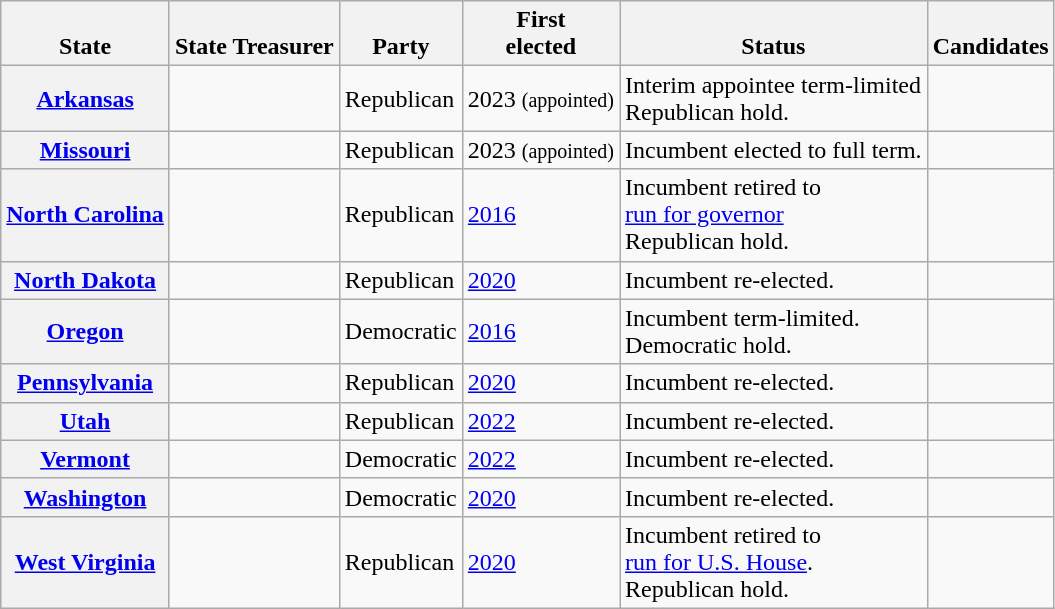<table class="wikitable sortable">
<tr valign=bottom>
<th>State</th>
<th>State Treasurer</th>
<th>Party</th>
<th>First<br>elected</th>
<th>Status</th>
<th>Candidates</th>
</tr>
<tr>
<th><a href='#'>Arkansas</a></th>
<td></td>
<td>Republican</td>
<td>2023 <small>(appointed)</small></td>
<td>Interim appointee term-limited<br>Republican hold.</td>
<td nowrap></td>
</tr>
<tr>
<th><a href='#'>Missouri</a></th>
<td></td>
<td>Republican</td>
<td>2023 <small>(appointed)</small></td>
<td>Incumbent elected to full term.</td>
<td nowrap></td>
</tr>
<tr>
<th><a href='#'>North Carolina</a></th>
<td></td>
<td>Republican</td>
<td><a href='#'>2016</a></td>
<td>Incumbent retired to<br><a href='#'>run for governor</a><br>Republican hold.</td>
<td nowrap></td>
</tr>
<tr>
<th><a href='#'>North Dakota</a></th>
<td></td>
<td>Republican</td>
<td><a href='#'>2020</a></td>
<td>Incumbent re-elected.</td>
<td nowrap></td>
</tr>
<tr>
<th><a href='#'>Oregon</a></th>
<td></td>
<td>Democratic</td>
<td><a href='#'>2016</a></td>
<td>Incumbent term-limited.<br>Democratic hold.</td>
<td nowrap></td>
</tr>
<tr>
<th><a href='#'>Pennsylvania</a></th>
<td></td>
<td>Republican</td>
<td><a href='#'>2020</a></td>
<td>Incumbent re-elected.</td>
<td nowrap></td>
</tr>
<tr>
<th><a href='#'>Utah</a></th>
<td></td>
<td>Republican</td>
<td><a href='#'>2022</a></td>
<td>Incumbent re-elected.</td>
<td nowrap></td>
</tr>
<tr>
<th><a href='#'>Vermont</a></th>
<td></td>
<td>Democratic</td>
<td><a href='#'>2022</a></td>
<td>Incumbent re-elected.</td>
<td nowrap></td>
</tr>
<tr>
<th><a href='#'>Washington</a></th>
<td></td>
<td>Democratic</td>
<td><a href='#'>2020</a></td>
<td>Incumbent re-elected.</td>
<td nowrap></td>
</tr>
<tr>
<th><a href='#'>West Virginia</a></th>
<td></td>
<td>Republican</td>
<td><a href='#'>2020</a></td>
<td>Incumbent retired to<br><a href='#'>run for U.S. House</a>.<br>Republican hold.</td>
<td nowrap></td>
</tr>
</table>
